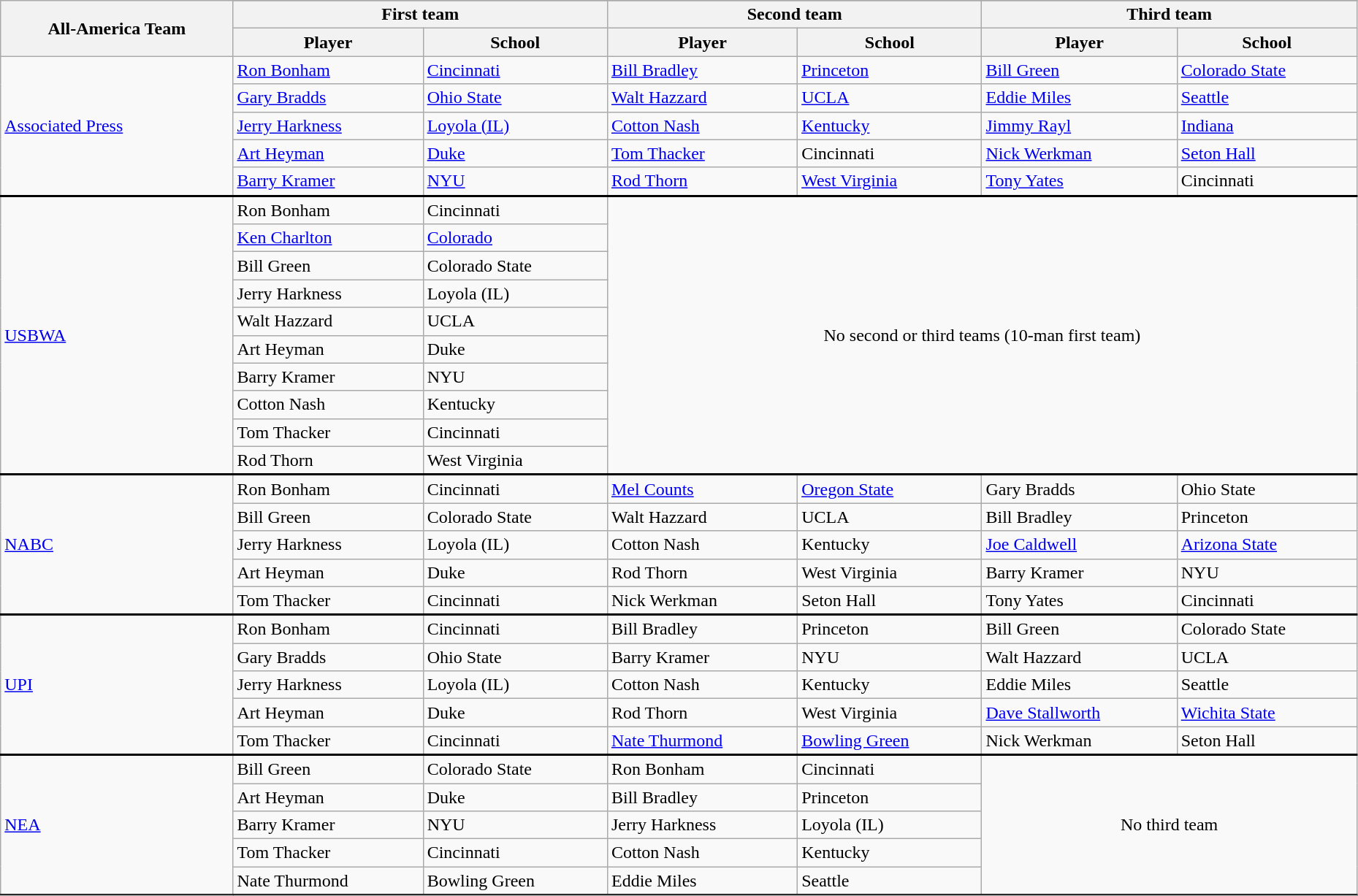<table class="wikitable" style="width:98%;">
<tr>
<th rowspan=3>All-America Team</th>
</tr>
<tr>
<th colspan=2>First team</th>
<th colspan=2>Second team</th>
<th colspan=2>Third team</th>
</tr>
<tr>
<th>Player</th>
<th>School</th>
<th>Player</th>
<th>School</th>
<th>Player</th>
<th>School</th>
</tr>
<tr>
<td rowspan=5><a href='#'>Associated Press</a></td>
<td><a href='#'>Ron Bonham</a></td>
<td><a href='#'>Cincinnati</a></td>
<td><a href='#'>Bill Bradley</a></td>
<td><a href='#'>Princeton</a></td>
<td><a href='#'>Bill Green</a></td>
<td><a href='#'>Colorado State</a></td>
</tr>
<tr>
<td><a href='#'>Gary Bradds</a></td>
<td><a href='#'>Ohio State</a></td>
<td><a href='#'>Walt Hazzard</a></td>
<td><a href='#'>UCLA</a></td>
<td><a href='#'>Eddie Miles</a></td>
<td><a href='#'>Seattle</a></td>
</tr>
<tr>
<td><a href='#'>Jerry Harkness</a></td>
<td><a href='#'>Loyola (IL)</a></td>
<td><a href='#'>Cotton Nash</a></td>
<td><a href='#'>Kentucky</a></td>
<td><a href='#'>Jimmy Rayl</a></td>
<td><a href='#'>Indiana</a></td>
</tr>
<tr>
<td><a href='#'>Art Heyman</a></td>
<td><a href='#'>Duke</a></td>
<td><a href='#'>Tom Thacker</a></td>
<td>Cincinnati</td>
<td><a href='#'>Nick Werkman</a></td>
<td><a href='#'>Seton Hall</a></td>
</tr>
<tr>
<td><a href='#'>Barry Kramer</a></td>
<td><a href='#'>NYU</a></td>
<td><a href='#'>Rod Thorn</a></td>
<td><a href='#'>West Virginia</a></td>
<td><a href='#'>Tony Yates</a></td>
<td>Cincinnati</td>
</tr>
<tr style = "border-top:2px solid black;">
<td rowspan=10><a href='#'>USBWA</a></td>
<td>Ron Bonham</td>
<td>Cincinnati</td>
<td rowspan=10 colspan=6 align=center>No second or third teams (10-man first team)</td>
</tr>
<tr>
<td><a href='#'>Ken Charlton</a></td>
<td><a href='#'>Colorado</a></td>
</tr>
<tr>
<td>Bill Green</td>
<td>Colorado State</td>
</tr>
<tr>
<td>Jerry Harkness</td>
<td>Loyola (IL)</td>
</tr>
<tr>
<td>Walt Hazzard</td>
<td>UCLA</td>
</tr>
<tr>
<td>Art Heyman</td>
<td>Duke</td>
</tr>
<tr>
<td>Barry Kramer</td>
<td>NYU</td>
</tr>
<tr>
<td>Cotton Nash</td>
<td>Kentucky</td>
</tr>
<tr>
<td>Tom Thacker</td>
<td>Cincinnati</td>
</tr>
<tr>
<td>Rod Thorn</td>
<td>West Virginia</td>
</tr>
<tr style = "border-top:2px solid black;">
<td rowspan=5><a href='#'>NABC</a></td>
<td>Ron Bonham</td>
<td>Cincinnati</td>
<td><a href='#'>Mel Counts</a></td>
<td><a href='#'>Oregon State</a></td>
<td>Gary Bradds</td>
<td>Ohio State</td>
</tr>
<tr>
<td>Bill Green</td>
<td>Colorado State</td>
<td>Walt Hazzard</td>
<td>UCLA</td>
<td>Bill Bradley</td>
<td>Princeton</td>
</tr>
<tr>
<td>Jerry Harkness</td>
<td>Loyola (IL)</td>
<td>Cotton Nash</td>
<td>Kentucky</td>
<td><a href='#'>Joe Caldwell</a></td>
<td><a href='#'>Arizona State</a></td>
</tr>
<tr>
<td>Art Heyman</td>
<td>Duke</td>
<td>Rod Thorn</td>
<td>West Virginia</td>
<td>Barry Kramer</td>
<td>NYU</td>
</tr>
<tr>
<td>Tom Thacker</td>
<td>Cincinnati</td>
<td>Nick Werkman</td>
<td>Seton Hall</td>
<td>Tony Yates</td>
<td>Cincinnati</td>
</tr>
<tr style = "border-top:2px solid black;">
<td rowspan=5><a href='#'>UPI</a></td>
<td>Ron Bonham</td>
<td>Cincinnati</td>
<td>Bill Bradley</td>
<td>Princeton</td>
<td>Bill Green</td>
<td>Colorado State</td>
</tr>
<tr>
<td>Gary Bradds</td>
<td>Ohio State</td>
<td>Barry Kramer</td>
<td>NYU</td>
<td>Walt Hazzard</td>
<td>UCLA</td>
</tr>
<tr>
<td>Jerry Harkness</td>
<td>Loyola (IL)</td>
<td>Cotton Nash</td>
<td>Kentucky</td>
<td>Eddie Miles</td>
<td>Seattle</td>
</tr>
<tr>
<td>Art Heyman</td>
<td>Duke</td>
<td>Rod Thorn</td>
<td>West Virginia</td>
<td><a href='#'>Dave Stallworth</a></td>
<td><a href='#'>Wichita State</a></td>
</tr>
<tr>
<td>Tom Thacker</td>
<td>Cincinnati</td>
<td><a href='#'>Nate Thurmond</a></td>
<td><a href='#'>Bowling Green</a></td>
<td>Nick Werkman</td>
<td>Seton Hall</td>
</tr>
<tr style = "border-top:2px solid black;">
<td rowspan=5><a href='#'>NEA</a></td>
<td>Bill Green</td>
<td>Colorado State</td>
<td>Ron Bonham</td>
<td>Cincinnati</td>
<td rowspan=5 colspan=3 align=center>No third team</td>
</tr>
<tr>
<td>Art Heyman</td>
<td>Duke</td>
<td>Bill Bradley</td>
<td>Princeton</td>
</tr>
<tr>
<td>Barry Kramer</td>
<td>NYU</td>
<td>Jerry Harkness</td>
<td>Loyola (IL)</td>
</tr>
<tr>
<td>Tom Thacker</td>
<td>Cincinnati</td>
<td>Cotton Nash</td>
<td>Kentucky</td>
</tr>
<tr>
<td>Nate Thurmond</td>
<td>Bowling Green</td>
<td>Eddie Miles</td>
<td>Seattle</td>
</tr>
<tr style = "border-top:2px solid black;">
</tr>
</table>
